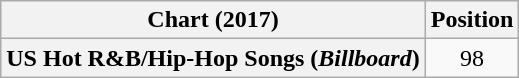<table class="wikitable plainrowheaders sortable">
<tr>
<th>Chart (2017)</th>
<th>Position</th>
</tr>
<tr>
<th scope="row">US Hot R&B/Hip-Hop Songs (<em>Billboard</em>)</th>
<td style="text-align:center;">98</td>
</tr>
</table>
